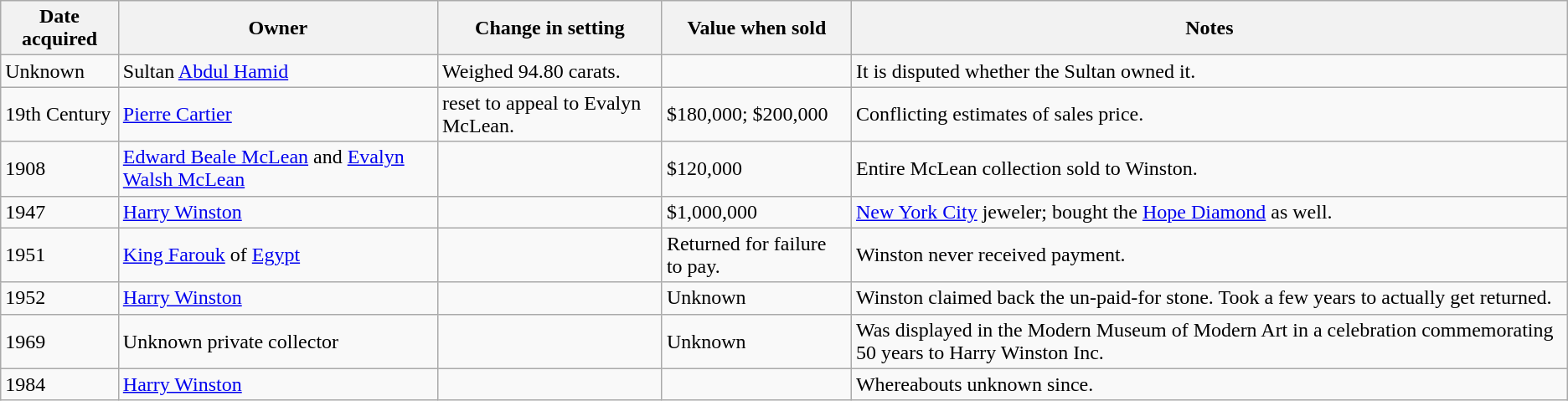<table class="wikitable sortable">
<tr>
<th><strong>Date acquired</strong></th>
<th><strong>Owner</strong></th>
<th><strong>Change in setting</strong></th>
<th><strong>Value when sold</strong></th>
<th><strong>Notes</strong></th>
</tr>
<tr>
<td align="left">Unknown</td>
<td align="left">Sultan <a href='#'>Abdul Hamid</a></td>
<td align="left">Weighed 94.80 carats.</td>
<td align="left"></td>
<td align="left">It is disputed whether the Sultan owned it.</td>
</tr>
<tr>
<td align="left">19th Century</td>
<td align="left"><a href='#'>Pierre Cartier</a></td>
<td align="left">reset to appeal to Evalyn McLean.</td>
<td align="left">$180,000; $200,000</td>
<td align="left">Conflicting estimates of sales price.</td>
</tr>
<tr>
<td align="left">1908</td>
<td align="left"><a href='#'>Edward Beale McLean</a> and <a href='#'>Evalyn Walsh McLean</a></td>
<td align="left"></td>
<td align="left">$120,000</td>
<td align="left">Entire McLean collection sold to Winston.</td>
</tr>
<tr>
<td align="left">1947</td>
<td align="left"><a href='#'>Harry Winston</a></td>
<td align="left"></td>
<td align="left">$1,000,000</td>
<td align="left"><a href='#'>New York City</a> jeweler; bought the <a href='#'>Hope Diamond</a> as well.</td>
</tr>
<tr>
<td align="left">1951</td>
<td align="left"><a href='#'>King Farouk</a> of <a href='#'>Egypt</a></td>
<td align="left"></td>
<td align="left">Returned for failure to pay.</td>
<td align="left">Winston never received payment.</td>
</tr>
<tr>
<td align="left">1952</td>
<td align="left"><a href='#'>Harry Winston</a></td>
<td align="left"></td>
<td align="left">Unknown</td>
<td align="left">Winston claimed back the un-paid-for stone. Took a few years to actually get returned.</td>
</tr>
<tr>
<td align="left">1969</td>
<td align="left">Unknown private collector</td>
<td align="left"></td>
<td align="left">Unknown</td>
<td align="left">Was displayed in the Modern Museum of Modern Art in a celebration commemorating 50 years to Harry Winston Inc.</td>
</tr>
<tr>
<td align="left">1984</td>
<td align="left"><a href='#'>Harry Winston</a></td>
<td align="left"></td>
<td align="left"></td>
<td align="left">Whereabouts unknown since.</td>
</tr>
</table>
